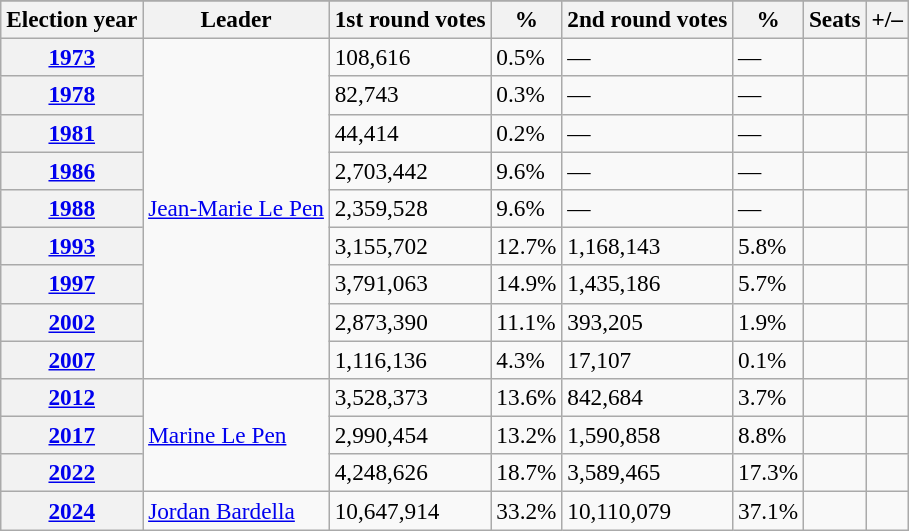<table class="wikitable" style="font-size:97%; text-align:left;">
<tr>
</tr>
<tr>
<th>Election year</th>
<th>Leader</th>
<th>1st round votes</th>
<th>%</th>
<th>2nd round votes</th>
<th>%</th>
<th>Seats</th>
<th>+/–</th>
</tr>
<tr>
<th><a href='#'>1973</a></th>
<td rowspan="9"><a href='#'>Jean-Marie Le Pen</a></td>
<td>108,616</td>
<td>0.5%</td>
<td>—</td>
<td>—</td>
<td></td>
<td></td>
</tr>
<tr>
<th><a href='#'>1978</a></th>
<td>82,743</td>
<td>0.3%</td>
<td>—</td>
<td>—</td>
<td></td>
<td></td>
</tr>
<tr>
<th><a href='#'>1981</a></th>
<td>44,414</td>
<td>0.2%</td>
<td>—</td>
<td>—</td>
<td></td>
<td></td>
</tr>
<tr>
<th><a href='#'>1986</a></th>
<td>2,703,442</td>
<td>9.6%</td>
<td>—</td>
<td>—</td>
<td></td>
<td></td>
</tr>
<tr>
<th><a href='#'>1988</a></th>
<td>2,359,528</td>
<td>9.6%</td>
<td>—</td>
<td>—</td>
<td></td>
<td></td>
</tr>
<tr>
<th><a href='#'>1993</a></th>
<td>3,155,702</td>
<td>12.7%</td>
<td>1,168,143</td>
<td>5.8%</td>
<td></td>
<td></td>
</tr>
<tr>
<th><a href='#'>1997</a></th>
<td>3,791,063</td>
<td>14.9%</td>
<td>1,435,186</td>
<td>5.7%</td>
<td></td>
<td></td>
</tr>
<tr>
<th><a href='#'>2002</a></th>
<td>2,873,390</td>
<td>11.1%</td>
<td>393,205</td>
<td>1.9%</td>
<td></td>
<td></td>
</tr>
<tr>
<th><a href='#'>2007</a></th>
<td>1,116,136</td>
<td>4.3%</td>
<td>17,107</td>
<td>0.1%</td>
<td></td>
<td></td>
</tr>
<tr>
<th><a href='#'>2012</a></th>
<td rowspan="3"><a href='#'>Marine Le Pen</a></td>
<td>3,528,373</td>
<td>13.6%</td>
<td>842,684</td>
<td>3.7%</td>
<td></td>
<td></td>
</tr>
<tr>
<th><a href='#'>2017</a></th>
<td>2,990,454</td>
<td>13.2%</td>
<td>1,590,858</td>
<td>8.8%</td>
<td></td>
<td></td>
</tr>
<tr>
<th><a href='#'>2022</a></th>
<td>4,248,626</td>
<td>18.7%</td>
<td>3,589,465</td>
<td>17.3%</td>
<td></td>
<td></td>
</tr>
<tr>
<th><a href='#'>2024</a></th>
<td><a href='#'>Jordan Bardella</a></td>
<td>10,647,914</td>
<td>33.2%</td>
<td>10,110,079</td>
<td>37.1%</td>
<td></td>
<td></td>
</tr>
</table>
